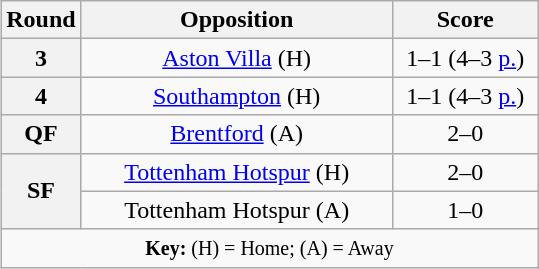<table class="wikitable plainrowheaders" style="text-align:center;float:right">
<tr>
<th scope="col" style="width:25px">Round</th>
<th scope="col" style="width:200px">Opposition</th>
<th scope="col" style="width:90px">Score</th>
</tr>
<tr>
<th scope=row style="text-align:center">3</th>
<td><a href='#'>Aston Villa</a> (H)</td>
<td>1–1 (4–3 <a href='#'>p.</a>)</td>
</tr>
<tr>
<th scope=row style="text-align:center">4</th>
<td><a href='#'>Southampton</a> (H)</td>
<td>1–1 (4–3 <a href='#'>p.</a>)</td>
</tr>
<tr>
<th scope=row style="text-align:center">QF</th>
<td><a href='#'>Brentford</a> (A)</td>
<td>2–0</td>
</tr>
<tr>
<th scope=row style="text-align:center" rowspan="2">SF</th>
<td><a href='#'>Tottenham Hotspur</a> (H)</td>
<td>2–0</td>
</tr>
<tr>
<td>Tottenham Hotspur (A)</td>
<td>1–0</td>
</tr>
<tr>
<td colspan="3"><small><strong>Key:</strong> (H) = Home; (A) = Away</small></td>
</tr>
</table>
